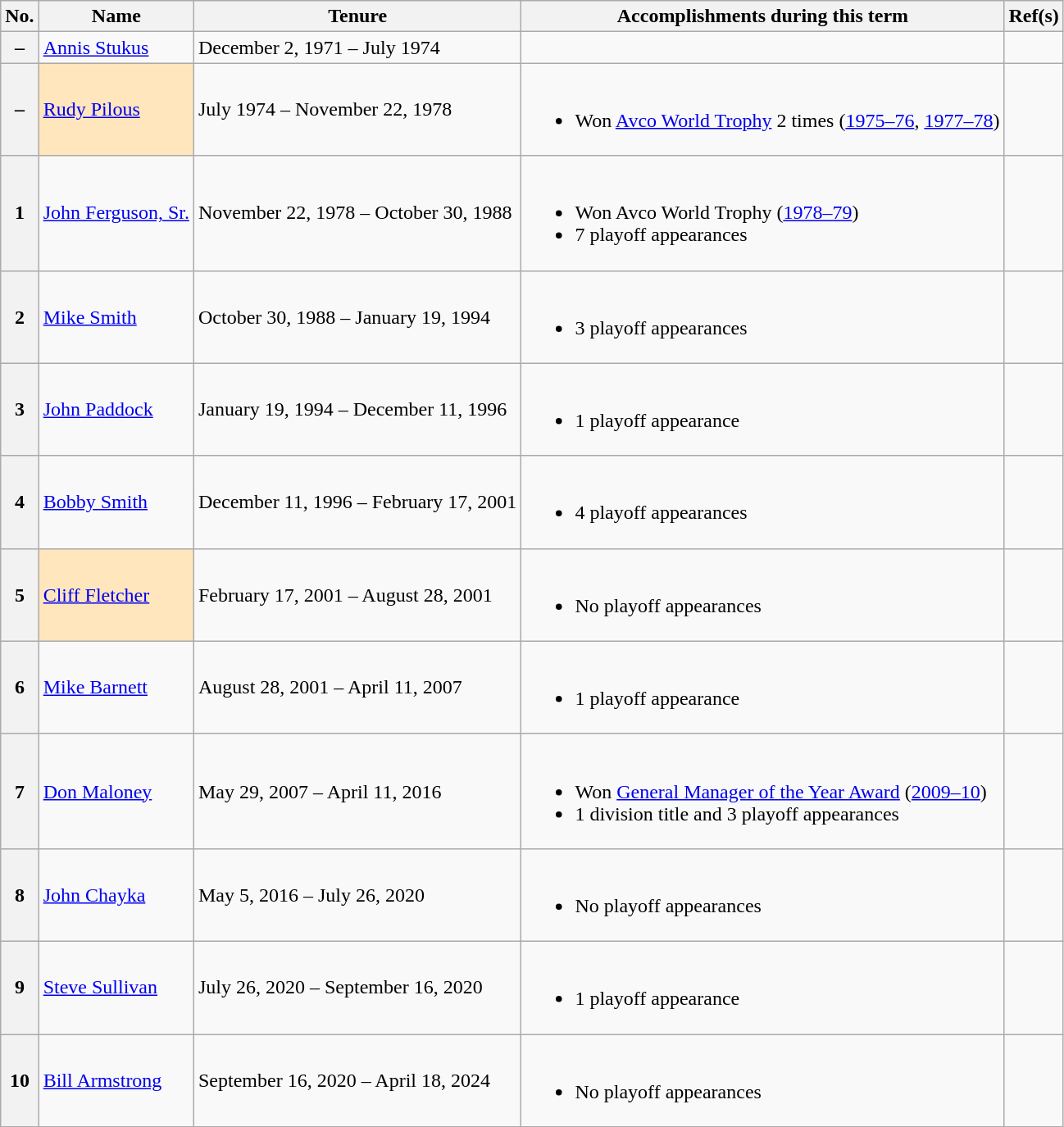<table class="wikitable">
<tr>
<th scope="col">No.</th>
<th scope="col">Name</th>
<th scope="col">Tenure</th>
<th scope="col">Accomplishments during this term</th>
<th scope="col">Ref(s)</th>
</tr>
<tr>
<th scope="row">–</th>
<td><a href='#'>Annis Stukus</a></td>
<td>December 2, 1971 – July 1974</td>
<td></td>
<td></td>
</tr>
<tr>
<th scope="row">–</th>
<td style="background: #FFE6BD;"><a href='#'>Rudy Pilous</a></td>
<td>July 1974 – November 22, 1978</td>
<td><br><ul><li>Won <a href='#'>Avco World Trophy</a> 2 times (<a href='#'>1975–76</a>, <a href='#'>1977–78</a>)</li></ul></td>
<td></td>
</tr>
<tr>
<th scope="row">1</th>
<td><a href='#'>John Ferguson, Sr.</a></td>
<td>November 22, 1978 – October 30, 1988</td>
<td><br><ul><li>Won Avco World Trophy (<a href='#'>1978–79</a>)</li><li>7 playoff appearances</li></ul></td>
<td></td>
</tr>
<tr>
<th scope="row">2</th>
<td><a href='#'>Mike Smith</a></td>
<td>October 30, 1988 – January 19, 1994</td>
<td><br><ul><li>3 playoff appearances</li></ul></td>
<td></td>
</tr>
<tr>
<th scope="row">3</th>
<td><a href='#'>John Paddock</a></td>
<td>January 19, 1994 – December 11, 1996</td>
<td><br><ul><li>1 playoff appearance</li></ul></td>
<td></td>
</tr>
<tr>
<th scope="row">4</th>
<td><a href='#'>Bobby Smith</a></td>
<td>December 11, 1996 – February 17, 2001</td>
<td><br><ul><li>4 playoff appearances</li></ul></td>
<td></td>
</tr>
<tr>
<th scope="row">5</th>
<td style="background: #FFE6BD;"><a href='#'>Cliff Fletcher</a></td>
<td>February 17, 2001 – August 28, 2001</td>
<td><br><ul><li>No playoff appearances</li></ul></td>
<td></td>
</tr>
<tr>
<th scope="row">6</th>
<td><a href='#'>Mike Barnett</a></td>
<td>August 28, 2001 – April 11, 2007</td>
<td><br><ul><li>1 playoff appearance</li></ul></td>
<td></td>
</tr>
<tr>
<th scope="row">7</th>
<td><a href='#'>Don Maloney</a></td>
<td>May 29, 2007 – April 11, 2016</td>
<td><br><ul><li>Won <a href='#'>General Manager of the Year Award</a> (<a href='#'>2009–10</a>)</li><li>1 division title and 3 playoff appearances</li></ul></td>
<td></td>
</tr>
<tr>
<th scope="row">8</th>
<td><a href='#'>John Chayka</a></td>
<td>May 5, 2016 – July 26, 2020</td>
<td><br><ul><li>No playoff appearances</li></ul></td>
<td></td>
</tr>
<tr>
<th>9</th>
<td><a href='#'>Steve Sullivan</a></td>
<td>July 26, 2020 – September 16, 2020</td>
<td><br><ul><li>1 playoff appearance</li></ul></td>
<td></td>
</tr>
<tr>
<th scope="row">10</th>
<td><a href='#'>Bill Armstrong</a></td>
<td>September 16, 2020 – April 18, 2024</td>
<td><br><ul><li>No playoff appearances</li></ul></td>
<td></td>
</tr>
</table>
